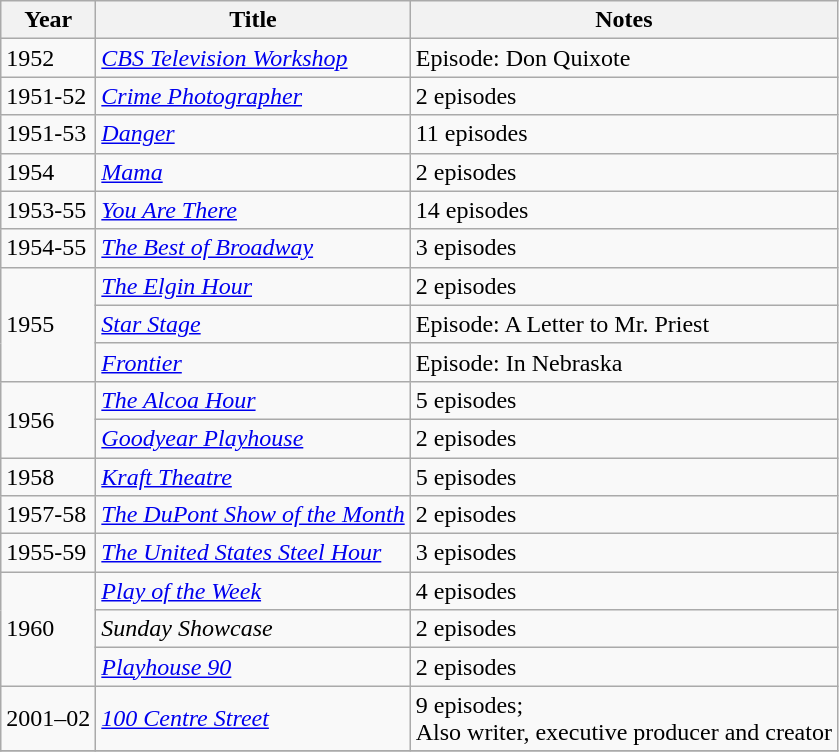<table class="wikitable">
<tr>
<th>Year</th>
<th>Title</th>
<th>Notes</th>
</tr>
<tr>
<td>1952</td>
<td><em><a href='#'>CBS Television Workshop</a></em></td>
<td>Episode: Don Quixote</td>
</tr>
<tr>
<td>1951-52</td>
<td><em><a href='#'>Crime Photographer</a></em></td>
<td>2 episodes</td>
</tr>
<tr>
<td>1951-53</td>
<td><em><a href='#'>Danger</a></em></td>
<td>11 episodes</td>
</tr>
<tr>
<td>1954</td>
<td><em><a href='#'>Mama</a></em></td>
<td>2 episodes</td>
</tr>
<tr>
<td>1953-55</td>
<td><em><a href='#'>You Are There</a></em></td>
<td>14 episodes</td>
</tr>
<tr>
<td>1954-55</td>
<td><em><a href='#'>The Best of Broadway</a></em></td>
<td>3 episodes</td>
</tr>
<tr>
<td rowspan=3>1955</td>
<td><em><a href='#'>The Elgin Hour</a></em></td>
<td>2 episodes</td>
</tr>
<tr>
<td><em><a href='#'>Star Stage</a></em></td>
<td>Episode: A Letter to Mr. Priest</td>
</tr>
<tr>
<td><em><a href='#'>Frontier</a></em></td>
<td>Episode: In Nebraska</td>
</tr>
<tr>
<td rowspan=2>1956</td>
<td><em><a href='#'>The Alcoa Hour</a></em></td>
<td>5 episodes</td>
</tr>
<tr>
<td><em><a href='#'>Goodyear Playhouse</a></em></td>
<td>2 episodes</td>
</tr>
<tr>
<td>1958</td>
<td><em><a href='#'>Kraft Theatre</a></em></td>
<td>5 episodes</td>
</tr>
<tr>
<td>1957-58</td>
<td><em><a href='#'>The DuPont Show of the Month</a></em></td>
<td>2 episodes</td>
</tr>
<tr>
<td>1955-59</td>
<td><em><a href='#'>The United States Steel Hour</a></em></td>
<td>3 episodes</td>
</tr>
<tr>
<td rowspan=3>1960</td>
<td><em><a href='#'>Play of the Week</a></em></td>
<td>4 episodes</td>
</tr>
<tr>
<td><em>Sunday Showcase</em></td>
<td>2 episodes</td>
</tr>
<tr>
<td><em><a href='#'>Playhouse 90</a></em></td>
<td>2 episodes</td>
</tr>
<tr>
<td>2001–02</td>
<td><em><a href='#'>100 Centre Street</a></em></td>
<td>9 episodes;<br>Also writer, executive producer and creator</td>
</tr>
<tr>
</tr>
</table>
